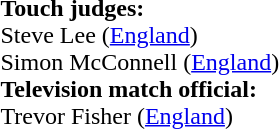<table width=100% style="font-size: 100%">
<tr>
<td><br><strong>Touch judges:</strong>
<br>Steve Lee (<a href='#'>England</a>)
<br>Simon McConnell (<a href='#'>England</a>)
<br><strong>Television match official:</strong>
<br>Trevor Fisher (<a href='#'>England</a>)</td>
</tr>
</table>
